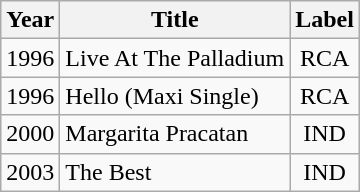<table class="wikitable" style="text-align:center;">
<tr>
<th>Year</th>
<th>Title</th>
<th>Label</th>
</tr>
<tr>
<td>1996</td>
<td style="text-align:left;">Live At The Palladium</td>
<td>RCA</td>
</tr>
<tr>
<td>1996</td>
<td style="text-align:left;">Hello (Maxi Single)</td>
<td>RCA</td>
</tr>
<tr>
<td>2000</td>
<td style="text-align:left;">Margarita Pracatan</td>
<td>IND</td>
</tr>
<tr>
<td>2003</td>
<td style="text-align:left;">The Best</td>
<td>IND</td>
</tr>
</table>
